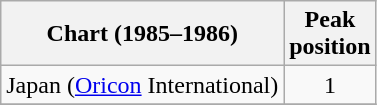<table class="wikitable sortable">
<tr>
<th align="center">Chart (1985–1986)</th>
<th align="center">Peak<br>position</th>
</tr>
<tr>
<td>Japan (<a href='#'>Oricon</a> International)</td>
<td align="center">1</td>
</tr>
<tr>
</tr>
</table>
